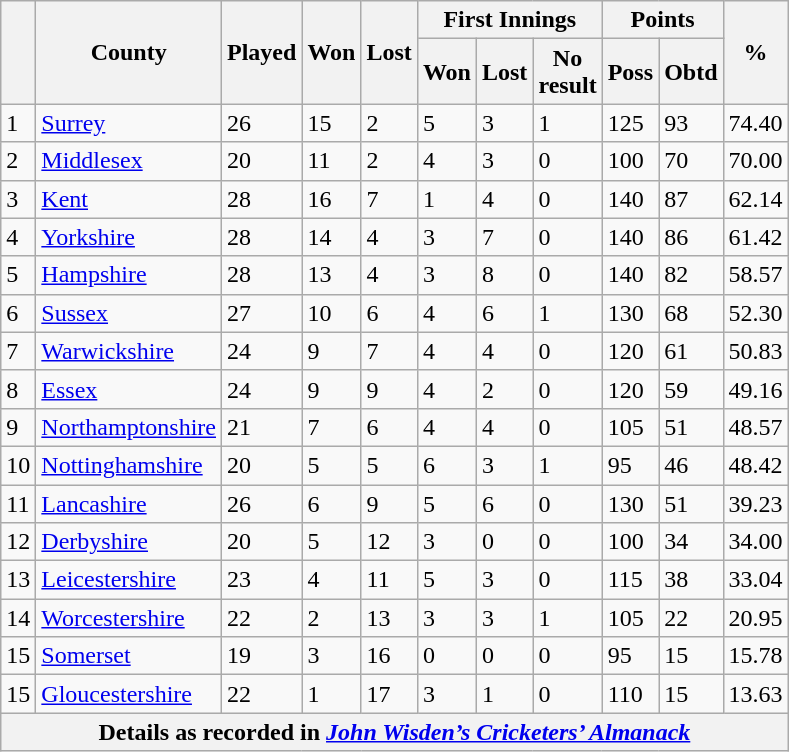<table class="wikitable sortable">
<tr>
<th rowspan="2"></th>
<th rowspan="2">County</th>
<th rowspan="2">Played</th>
<th rowspan="2">Won</th>
<th rowspan="2">Lost</th>
<th colspan="3">First Innings</th>
<th colspan="2">Points</th>
<th rowspan="2">%</th>
</tr>
<tr>
<th>Won</th>
<th>Lost</th>
<th>No<br>result</th>
<th>Poss</th>
<th>Obtd</th>
</tr>
<tr>
<td>1</td>
<td><a href='#'>Surrey</a></td>
<td>26</td>
<td>15</td>
<td>2</td>
<td>5</td>
<td>3</td>
<td>1</td>
<td>125</td>
<td>93</td>
<td>74.40</td>
</tr>
<tr>
<td>2</td>
<td><a href='#'>Middlesex</a></td>
<td>20</td>
<td>11</td>
<td>2</td>
<td>4</td>
<td>3</td>
<td>0</td>
<td>100</td>
<td>70</td>
<td>70.00</td>
</tr>
<tr>
<td>3</td>
<td><a href='#'>Kent</a></td>
<td>28</td>
<td>16</td>
<td>7</td>
<td>1</td>
<td>4</td>
<td>0</td>
<td>140</td>
<td>87</td>
<td>62.14</td>
</tr>
<tr>
<td>4</td>
<td><a href='#'>Yorkshire</a></td>
<td>28</td>
<td>14</td>
<td>4</td>
<td>3</td>
<td>7</td>
<td>0</td>
<td>140</td>
<td>86</td>
<td>61.42</td>
</tr>
<tr>
<td>5</td>
<td><a href='#'>Hampshire</a></td>
<td>28</td>
<td>13</td>
<td>4</td>
<td>3</td>
<td>8</td>
<td>0</td>
<td>140</td>
<td>82</td>
<td>58.57</td>
</tr>
<tr>
<td>6</td>
<td><a href='#'>Sussex</a></td>
<td>27</td>
<td>10</td>
<td>6</td>
<td>4</td>
<td>6</td>
<td>1</td>
<td>130</td>
<td>68</td>
<td>52.30</td>
</tr>
<tr>
<td>7</td>
<td><a href='#'>Warwickshire</a></td>
<td>24</td>
<td>9</td>
<td>7</td>
<td>4</td>
<td>4</td>
<td>0</td>
<td>120</td>
<td>61</td>
<td>50.83</td>
</tr>
<tr>
<td>8</td>
<td><a href='#'>Essex</a></td>
<td>24</td>
<td>9</td>
<td>9</td>
<td>4</td>
<td>2</td>
<td>0</td>
<td>120</td>
<td>59</td>
<td>49.16</td>
</tr>
<tr>
<td>9</td>
<td><a href='#'>Northamptonshire</a></td>
<td>21</td>
<td>7</td>
<td>6</td>
<td>4</td>
<td>4</td>
<td>0</td>
<td>105</td>
<td>51</td>
<td>48.57</td>
</tr>
<tr>
<td>10</td>
<td><a href='#'>Nottinghamshire</a></td>
<td>20</td>
<td>5</td>
<td>5</td>
<td>6</td>
<td>3</td>
<td>1</td>
<td>95</td>
<td>46</td>
<td>48.42</td>
</tr>
<tr>
<td>11</td>
<td><a href='#'>Lancashire</a></td>
<td>26</td>
<td>6</td>
<td>9</td>
<td>5</td>
<td>6</td>
<td>0</td>
<td>130</td>
<td>51</td>
<td>39.23</td>
</tr>
<tr>
<td>12</td>
<td><a href='#'>Derbyshire</a></td>
<td>20</td>
<td>5</td>
<td>12</td>
<td>3</td>
<td>0</td>
<td>0</td>
<td>100</td>
<td>34</td>
<td>34.00</td>
</tr>
<tr>
<td>13</td>
<td><a href='#'>Leicestershire</a></td>
<td>23</td>
<td>4</td>
<td>11</td>
<td>5</td>
<td>3</td>
<td>0</td>
<td>115</td>
<td>38</td>
<td>33.04</td>
</tr>
<tr>
<td>14</td>
<td><a href='#'>Worcestershire</a></td>
<td>22</td>
<td>2</td>
<td>13</td>
<td>3</td>
<td>3</td>
<td>1</td>
<td>105</td>
<td>22</td>
<td>20.95</td>
</tr>
<tr>
<td>15</td>
<td><a href='#'>Somerset</a></td>
<td>19</td>
<td>3</td>
<td>16</td>
<td>0</td>
<td>0</td>
<td>0</td>
<td>95</td>
<td>15</td>
<td>15.78</td>
</tr>
<tr>
<td>15</td>
<td><a href='#'>Gloucestershire</a></td>
<td>22</td>
<td>1</td>
<td>17</td>
<td>3</td>
<td>1</td>
<td>0</td>
<td>110</td>
<td>15</td>
<td>13.63</td>
</tr>
<tr>
<th colspan="11">Details as recorded in <em><a href='#'>John Wisden’s Cricketers’ Almanack</a></em></th>
</tr>
</table>
